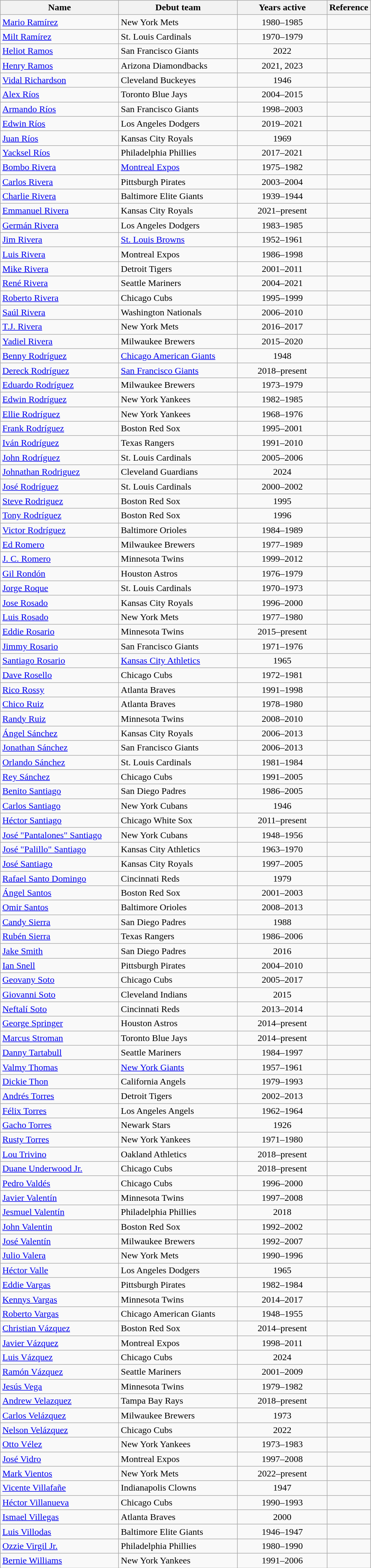<table class="wikitable">
<tr>
<th style="width:200px;">Name</th>
<th style="width:200px;">Debut team</th>
<th style="width:150px;">Years active</th>
<th style="width:50px;">Reference</th>
</tr>
<tr>
<td><a href='#'>Mario Ramírez</a></td>
<td>New York Mets</td>
<td style="text-align:center;">1980–1985</td>
<td style="text-align:center;"></td>
</tr>
<tr>
<td><a href='#'>Milt Ramírez</a></td>
<td>St. Louis Cardinals</td>
<td style="text-align:center;">1970–1979</td>
<td style="text-align:center;"></td>
</tr>
<tr>
<td><a href='#'>Heliot Ramos</a></td>
<td>San Francisco Giants</td>
<td style="text-align:center;">2022</td>
<td style="text-align:center;"></td>
</tr>
<tr>
<td><a href='#'>Henry Ramos</a></td>
<td>Arizona Diamondbacks</td>
<td style="text-align:center;">2021, 2023</td>
<td style="text-align:center;"></td>
</tr>
<tr>
<td><a href='#'>Vidal Richardson</a></td>
<td>Cleveland Buckeyes</td>
<td style="text-align:center;">1946</td>
<td style="text-align:center;"></td>
</tr>
<tr>
<td><a href='#'>Alex Ríos</a></td>
<td>Toronto Blue Jays</td>
<td style="text-align:center;">2004–2015</td>
<td style="text-align:center;"></td>
</tr>
<tr>
<td><a href='#'>Armando Ríos</a></td>
<td>San Francisco Giants</td>
<td style="text-align:center;">1998–2003</td>
<td style="text-align:center;"></td>
</tr>
<tr>
<td><a href='#'>Edwin Ríos</a></td>
<td>Los Angeles Dodgers</td>
<td style="text-align:center;">2019–2021</td>
<td style="text-align:center;"></td>
</tr>
<tr>
<td><a href='#'>Juan Ríos</a></td>
<td>Kansas City Royals</td>
<td style="text-align:center;">1969</td>
<td style="text-align:center;"></td>
</tr>
<tr>
<td><a href='#'>Yacksel Ríos</a></td>
<td>Philadelphia Phillies</td>
<td style="text-align:center;">2017–2021</td>
<td style="text-align:center;"></td>
</tr>
<tr>
<td><a href='#'>Bombo Rivera</a></td>
<td><a href='#'>Montreal Expos</a></td>
<td style="text-align:center;">1975–1982</td>
<td style="text-align:center;"></td>
</tr>
<tr>
<td><a href='#'>Carlos Rivera</a></td>
<td>Pittsburgh Pirates</td>
<td style="text-align:center;">2003–2004</td>
<td style="text-align:center;"></td>
</tr>
<tr>
<td><a href='#'>Charlie Rivera</a></td>
<td>Baltimore Elite Giants</td>
<td style="text-align:center;">1939–1944</td>
<td style="text-align:center;"></td>
</tr>
<tr>
<td><a href='#'>Emmanuel Rivera</a></td>
<td>Kansas City Royals</td>
<td style="text-align:center;">2021–present</td>
<td style="text-align:center;"></td>
</tr>
<tr>
<td><a href='#'>Germán Rivera</a></td>
<td>Los Angeles Dodgers</td>
<td style="text-align:center;">1983–1985</td>
<td style="text-align:center;"></td>
</tr>
<tr>
<td><a href='#'>Jim Rivera</a></td>
<td><a href='#'>St. Louis Browns</a></td>
<td style="text-align:center;">1952–1961</td>
<td style="text-align:center;"></td>
</tr>
<tr>
<td><a href='#'>Luis Rivera</a></td>
<td>Montreal Expos</td>
<td style="text-align:center;">1986–1998</td>
<td style="text-align:center;"></td>
</tr>
<tr>
<td><a href='#'>Mike Rivera</a></td>
<td>Detroit Tigers</td>
<td style="text-align:center;">2001–2011</td>
<td style="text-align:center;"></td>
</tr>
<tr>
<td><a href='#'>René Rivera</a></td>
<td>Seattle Mariners</td>
<td style="text-align:center;">2004–2021</td>
<td style="text-align:center;"></td>
</tr>
<tr>
<td><a href='#'>Roberto Rivera</a></td>
<td>Chicago Cubs</td>
<td style="text-align:center;">1995–1999</td>
<td style="text-align:center;"></td>
</tr>
<tr>
<td><a href='#'>Saúl Rivera</a></td>
<td>Washington Nationals</td>
<td style="text-align:center;">2006–2010</td>
<td style="text-align:center;"></td>
</tr>
<tr>
<td><a href='#'>T.J. Rivera</a></td>
<td>New York Mets</td>
<td style="text-align:center;">2016–2017</td>
<td style="text-align:center;"></td>
</tr>
<tr>
<td><a href='#'>Yadiel Rivera</a></td>
<td>Milwaukee Brewers</td>
<td style="text-align:center;">2015–2020</td>
<td style="text-align:center;"></td>
</tr>
<tr>
<td><a href='#'>Benny Rodríguez</a></td>
<td><a href='#'>Chicago American Giants</a></td>
<td style="text-align:center;">1948</td>
<td style="text-align:center;"></td>
</tr>
<tr>
<td><a href='#'>Dereck Rodríguez</a></td>
<td><a href='#'>San Francisco Giants</a></td>
<td style="text-align:center;">2018–present</td>
<td style="text-align:center;"></td>
</tr>
<tr>
<td><a href='#'>Eduardo Rodríguez</a></td>
<td>Milwaukee Brewers</td>
<td style="text-align:center;">1973–1979</td>
<td style="text-align:center;"></td>
</tr>
<tr>
<td><a href='#'>Edwin Rodríguez</a></td>
<td>New York Yankees</td>
<td style="text-align:center;">1982–1985</td>
<td style="text-align:center;"></td>
</tr>
<tr>
<td><a href='#'>Ellie Rodríguez</a></td>
<td>New York Yankees</td>
<td style="text-align:center;">1968–1976</td>
<td style="text-align:center;"></td>
</tr>
<tr>
<td><a href='#'>Frank Rodríguez</a></td>
<td>Boston Red Sox</td>
<td style="text-align:center;">1995–2001</td>
<td style="text-align:center;"></td>
</tr>
<tr>
<td><a href='#'>Iván Rodríguez</a></td>
<td>Texas Rangers</td>
<td style="text-align:center;">1991–2010</td>
<td style="text-align:center;"></td>
</tr>
<tr>
<td><a href='#'>John Rodríguez</a></td>
<td>St. Louis Cardinals</td>
<td style="text-align:center;">2005–2006</td>
<td style="text-align:center;"></td>
</tr>
<tr>
<td><a href='#'>Johnathan Rodriguez</a></td>
<td>Cleveland Guardians</td>
<td style="text-align:center;">2024</td>
<td style="text-align:center;"></td>
</tr>
<tr>
<td><a href='#'>José Rodríguez</a></td>
<td>St. Louis Cardinals</td>
<td style="text-align:center;">2000–2002</td>
<td style="text-align:center;"></td>
</tr>
<tr>
<td><a href='#'>Steve Rodriguez</a></td>
<td>Boston Red Sox</td>
<td style="text-align:center;">1995</td>
<td style="text-align:center;"></td>
</tr>
<tr>
<td><a href='#'>Tony Rodríguez</a></td>
<td>Boston Red Sox</td>
<td style="text-align:center;">1996</td>
<td style="text-align:center;"></td>
</tr>
<tr>
<td><a href='#'>Victor Rodríguez</a></td>
<td>Baltimore Orioles</td>
<td style="text-align:center;">1984–1989</td>
<td style="text-align:center;"></td>
</tr>
<tr>
<td><a href='#'>Ed Romero</a></td>
<td>Milwaukee Brewers</td>
<td style="text-align:center;">1977–1989</td>
<td style="text-align:center;"></td>
</tr>
<tr>
<td><a href='#'>J. C. Romero</a></td>
<td>Minnesota Twins</td>
<td style="text-align:center;">1999–2012</td>
<td style="text-align:center;"></td>
</tr>
<tr>
<td><a href='#'>Gil Rondón</a></td>
<td>Houston Astros</td>
<td style="text-align:center;">1976–1979</td>
<td style="text-align:center;"></td>
</tr>
<tr>
<td><a href='#'>Jorge Roque</a></td>
<td>St. Louis Cardinals</td>
<td style="text-align:center;">1970–1973</td>
<td style="text-align:center;"></td>
</tr>
<tr>
<td><a href='#'>Jose Rosado</a></td>
<td>Kansas City Royals</td>
<td style="text-align:center;">1996–2000</td>
<td style="text-align:center;"></td>
</tr>
<tr>
<td><a href='#'>Luis Rosado</a></td>
<td>New York Mets</td>
<td style="text-align:center;">1977–1980</td>
<td style="text-align:center;"></td>
</tr>
<tr>
<td><a href='#'>Eddie Rosario</a></td>
<td>Minnesota Twins</td>
<td style="text-align:center;">2015–present</td>
<td style="text-align:center;"></td>
</tr>
<tr>
<td><a href='#'>Jimmy Rosario</a></td>
<td>San Francisco Giants</td>
<td style="text-align:center;">1971–1976</td>
<td style="text-align:center;"></td>
</tr>
<tr>
<td><a href='#'>Santiago Rosario</a></td>
<td><a href='#'>Kansas City Athletics</a></td>
<td style="text-align:center;">1965</td>
<td style="text-align:center;"></td>
</tr>
<tr>
<td><a href='#'>Dave Rosello</a></td>
<td>Chicago Cubs</td>
<td style="text-align:center;">1972–1981</td>
<td style="text-align:center;"></td>
</tr>
<tr>
<td><a href='#'>Rico Rossy</a></td>
<td>Atlanta Braves</td>
<td style="text-align:center;">1991–1998</td>
<td style="text-align:center;"></td>
</tr>
<tr>
<td><a href='#'>Chico Ruiz</a></td>
<td>Atlanta Braves</td>
<td style="text-align:center;">1978–1980</td>
<td style="text-align:center;"></td>
</tr>
<tr>
<td><a href='#'>Randy Ruiz</a></td>
<td>Minnesota Twins</td>
<td style="text-align:center;">2008–2010</td>
<td style="text-align:center;"></td>
</tr>
<tr>
<td><a href='#'>Ángel Sánchez</a></td>
<td>Kansas City Royals</td>
<td style="text-align:center;">2006–2013</td>
<td style="text-align:center;"></td>
</tr>
<tr>
<td><a href='#'>Jonathan Sánchez</a></td>
<td>San Francisco Giants</td>
<td style="text-align:center;">2006–2013</td>
<td style="text-align:center;"></td>
</tr>
<tr>
<td><a href='#'>Orlando Sánchez</a></td>
<td>St. Louis Cardinals</td>
<td style="text-align:center;">1981–1984</td>
<td style="text-align:center;"></td>
</tr>
<tr>
<td><a href='#'>Rey Sánchez</a></td>
<td>Chicago Cubs</td>
<td style="text-align:center;">1991–2005</td>
<td style="text-align:center;"></td>
</tr>
<tr>
<td><a href='#'>Benito Santiago</a></td>
<td>San Diego Padres</td>
<td style="text-align:center;">1986–2005</td>
<td style="text-align:center;"></td>
</tr>
<tr>
<td><a href='#'>Carlos Santiago</a></td>
<td>New York Cubans</td>
<td style="text-align:center;">1946</td>
<td style="text-align:center;"></td>
</tr>
<tr>
<td><a href='#'>Héctor Santiago</a></td>
<td>Chicago White Sox</td>
<td style="text-align:center;">2011–present</td>
<td style="text-align:center;"></td>
</tr>
<tr>
<td><a href='#'>José "Pantalones" Santiago</a></td>
<td>New York Cubans</td>
<td style="text-align:center;">1948–1956</td>
<td style="text-align:center;"></td>
</tr>
<tr>
<td><a href='#'>José "Palillo" Santiago</a></td>
<td>Kansas City Athletics</td>
<td style="text-align:center;">1963–1970</td>
<td style="text-align:center;"></td>
</tr>
<tr>
<td><a href='#'>José Santiago</a></td>
<td>Kansas City Royals</td>
<td style="text-align:center;">1997–2005</td>
<td style="text-align:center;"></td>
</tr>
<tr>
<td><a href='#'>Rafael Santo Domingo</a></td>
<td>Cincinnati Reds</td>
<td style="text-align:center;">1979</td>
<td style="text-align:center;"></td>
</tr>
<tr>
<td><a href='#'>Ángel Santos</a></td>
<td>Boston Red Sox</td>
<td style="text-align:center;">2001–2003</td>
<td style="text-align:center;"></td>
</tr>
<tr>
<td><a href='#'>Omir Santos</a></td>
<td>Baltimore Orioles</td>
<td style="text-align:center;">2008–2013</td>
<td style="text-align:center;"></td>
</tr>
<tr>
<td><a href='#'>Candy Sierra</a></td>
<td>San Diego Padres</td>
<td style="text-align:center;">1988</td>
<td style="text-align:center;"></td>
</tr>
<tr>
<td><a href='#'>Rubén Sierra</a></td>
<td>Texas Rangers</td>
<td style="text-align:center;">1986–2006</td>
<td style="text-align:center;"></td>
</tr>
<tr>
<td><a href='#'>Jake Smith</a></td>
<td>San Diego Padres</td>
<td style="text-align:center;">2016</td>
<td style="text-align:center;"></td>
</tr>
<tr>
<td><a href='#'>Ian Snell</a></td>
<td>Pittsburgh Pirates</td>
<td style="text-align:center;">2004–2010</td>
<td style="text-align:center;"></td>
</tr>
<tr>
<td><a href='#'>Geovany Soto</a></td>
<td>Chicago Cubs</td>
<td style="text-align:center;">2005–2017</td>
<td style="text-align:center;"></td>
</tr>
<tr>
<td><a href='#'>Giovanni Soto</a></td>
<td>Cleveland Indians</td>
<td style="text-align:center;">2015</td>
<td style="text-align:center;"></td>
</tr>
<tr>
<td><a href='#'>Neftalí Soto</a></td>
<td>Cincinnati Reds</td>
<td style="text-align:center;">2013–2014</td>
<td style="text-align:center;"></td>
</tr>
<tr>
<td><a href='#'>George Springer</a></td>
<td>Houston Astros</td>
<td style="text-align:center;">2014–present</td>
<td style="text-align:center;"></td>
</tr>
<tr>
<td><a href='#'>Marcus Stroman</a></td>
<td>Toronto Blue Jays</td>
<td style="text-align:center;">2014–present</td>
<td style="text-align:center;"></td>
</tr>
<tr>
<td><a href='#'>Danny Tartabull</a></td>
<td>Seattle Mariners</td>
<td style="text-align:center;">1984–1997</td>
<td style="text-align:center;"></td>
</tr>
<tr>
<td><a href='#'>Valmy Thomas</a></td>
<td><a href='#'>New York Giants</a></td>
<td style="text-align:center;">1957–1961</td>
<td style="text-align:center;"></td>
</tr>
<tr>
<td><a href='#'>Dickie Thon</a></td>
<td>California Angels</td>
<td style="text-align:center;">1979–1993</td>
<td style="text-align:center;"></td>
</tr>
<tr>
<td><a href='#'>Andrés Torres</a></td>
<td>Detroit Tigers</td>
<td style="text-align:center;">2002–2013</td>
<td style="text-align:center;"></td>
</tr>
<tr>
<td><a href='#'>Félix Torres</a></td>
<td>Los Angeles Angels</td>
<td style="text-align:center;">1962–1964</td>
<td style="text-align:center;"></td>
</tr>
<tr>
<td><a href='#'>Gacho Torres</a></td>
<td>Newark Stars</td>
<td style="text-align:center;">1926</td>
<td style="text-align:center;"></td>
</tr>
<tr>
<td><a href='#'>Rusty Torres</a></td>
<td>New York Yankees</td>
<td style="text-align:center;">1971–1980</td>
<td style="text-align:center;"></td>
</tr>
<tr>
<td><a href='#'>Lou Trivino</a></td>
<td>Oakland Athletics</td>
<td style="text-align:center;">2018–present</td>
<td style="text-align:center;"></td>
</tr>
<tr>
<td><a href='#'>Duane Underwood Jr.</a></td>
<td>Chicago Cubs</td>
<td style="text-align:center;">2018–present</td>
<td style="text-align:center;"></td>
</tr>
<tr>
<td><a href='#'>Pedro Valdés</a></td>
<td>Chicago Cubs</td>
<td style="text-align:center;">1996–2000</td>
<td style="text-align:center;"></td>
</tr>
<tr>
<td><a href='#'>Javier Valentín</a></td>
<td>Minnesota Twins</td>
<td style="text-align:center;">1997–2008</td>
<td style="text-align:center;"></td>
</tr>
<tr>
<td><a href='#'>Jesmuel Valentín</a></td>
<td>Philadelphia Phillies</td>
<td style="text-align:center;">2018</td>
<td style="text-align:center;"></td>
</tr>
<tr>
<td><a href='#'>John Valentin</a></td>
<td>Boston Red Sox</td>
<td style="text-align:center;">1992–2002</td>
<td style="text-align:center;"></td>
</tr>
<tr>
<td><a href='#'>José Valentín</a></td>
<td>Milwaukee Brewers</td>
<td style="text-align:center;">1992–2007</td>
<td style="text-align:center;"></td>
</tr>
<tr>
<td><a href='#'>Julio Valera</a></td>
<td>New York Mets</td>
<td style="text-align:center;">1990–1996</td>
<td style="text-align:center;"></td>
</tr>
<tr>
<td><a href='#'>Héctor Valle</a></td>
<td>Los Angeles Dodgers</td>
<td style="text-align:center;">1965</td>
<td style="text-align:center;"></td>
</tr>
<tr>
<td><a href='#'>Eddie Vargas</a></td>
<td>Pittsburgh Pirates</td>
<td style="text-align:center;">1982–1984</td>
<td style="text-align:center;"></td>
</tr>
<tr>
<td><a href='#'>Kennys Vargas</a></td>
<td>Minnesota Twins</td>
<td style="text-align:center;">2014–2017</td>
<td style="text-align:center;"></td>
</tr>
<tr>
<td><a href='#'>Roberto Vargas</a></td>
<td>Chicago American Giants</td>
<td style="text-align:center;">1948–1955</td>
<td style="text-align:center;"></td>
</tr>
<tr>
<td><a href='#'>Christian Vázquez</a></td>
<td>Boston Red Sox</td>
<td style="text-align:center;">2014–present</td>
<td style="text-align:center;"></td>
</tr>
<tr>
<td><a href='#'>Javier Vázquez</a></td>
<td>Montreal Expos</td>
<td style="text-align:center;">1998–2011</td>
<td style="text-align:center;"></td>
</tr>
<tr>
<td><a href='#'>Luis Vázquez</a></td>
<td>Chicago Cubs</td>
<td style="text-align:center;">2024</td>
<td style="text-align:center;"></td>
</tr>
<tr>
<td><a href='#'>Ramón Vázquez</a></td>
<td>Seattle Mariners</td>
<td style="text-align:center;">2001–2009</td>
<td style="text-align:center;"></td>
</tr>
<tr>
<td><a href='#'>Jesús Vega</a></td>
<td>Minnesota Twins</td>
<td style="text-align:center;">1979–1982</td>
<td style="text-align:center;"></td>
</tr>
<tr>
<td><a href='#'>Andrew Velazquez</a></td>
<td>Tampa Bay Rays</td>
<td style="text-align:center;">2018–present</td>
<td style="text-align:center;"></td>
</tr>
<tr>
<td><a href='#'>Carlos Velázquez</a></td>
<td>Milwaukee Brewers</td>
<td style="text-align:center;">1973</td>
<td style="text-align:center;"></td>
</tr>
<tr>
<td><a href='#'>Nelson Velázquez</a></td>
<td>Chicago Cubs</td>
<td style="text-align:center;">2022</td>
<td style="text-align:center;"></td>
</tr>
<tr>
<td><a href='#'>Otto Vélez</a></td>
<td>New York Yankees</td>
<td style="text-align:center;">1973–1983</td>
<td style="text-align:center;"></td>
</tr>
<tr>
<td><a href='#'>José Vidro</a></td>
<td>Montreal Expos</td>
<td style="text-align:center;">1997–2008</td>
<td style="text-align:center;"></td>
</tr>
<tr>
<td><a href='#'>Mark Vientos</a></td>
<td>New York Mets</td>
<td style="text-align:center;">2022–present</td>
<td style="text-align:center;"></td>
</tr>
<tr>
<td><a href='#'>Vicente Villafañe</a></td>
<td>Indianapolis Clowns</td>
<td style="text-align:center;">1947</td>
<td style="text-align:center;"></td>
</tr>
<tr>
<td><a href='#'>Héctor Villanueva</a></td>
<td>Chicago Cubs</td>
<td style="text-align:center;">1990–1993</td>
<td style="text-align:center;"></td>
</tr>
<tr>
<td><a href='#'>Ismael Villegas</a></td>
<td>Atlanta Braves</td>
<td style="text-align:center;">2000</td>
<td style="text-align:center;"></td>
</tr>
<tr>
<td><a href='#'>Luis Villodas</a></td>
<td>Baltimore Elite Giants</td>
<td style="text-align:center;">1946–1947</td>
<td style="text-align:center;"></td>
</tr>
<tr>
<td><a href='#'>Ozzie Virgil Jr.</a></td>
<td>Philadelphia Phillies</td>
<td style="text-align:center;">1980–1990</td>
<td style="text-align:center;"></td>
</tr>
<tr>
<td><a href='#'>Bernie Williams</a></td>
<td>New York Yankees</td>
<td style="text-align:center;">1991–2006</td>
<td style="text-align:center;"></td>
</tr>
</table>
